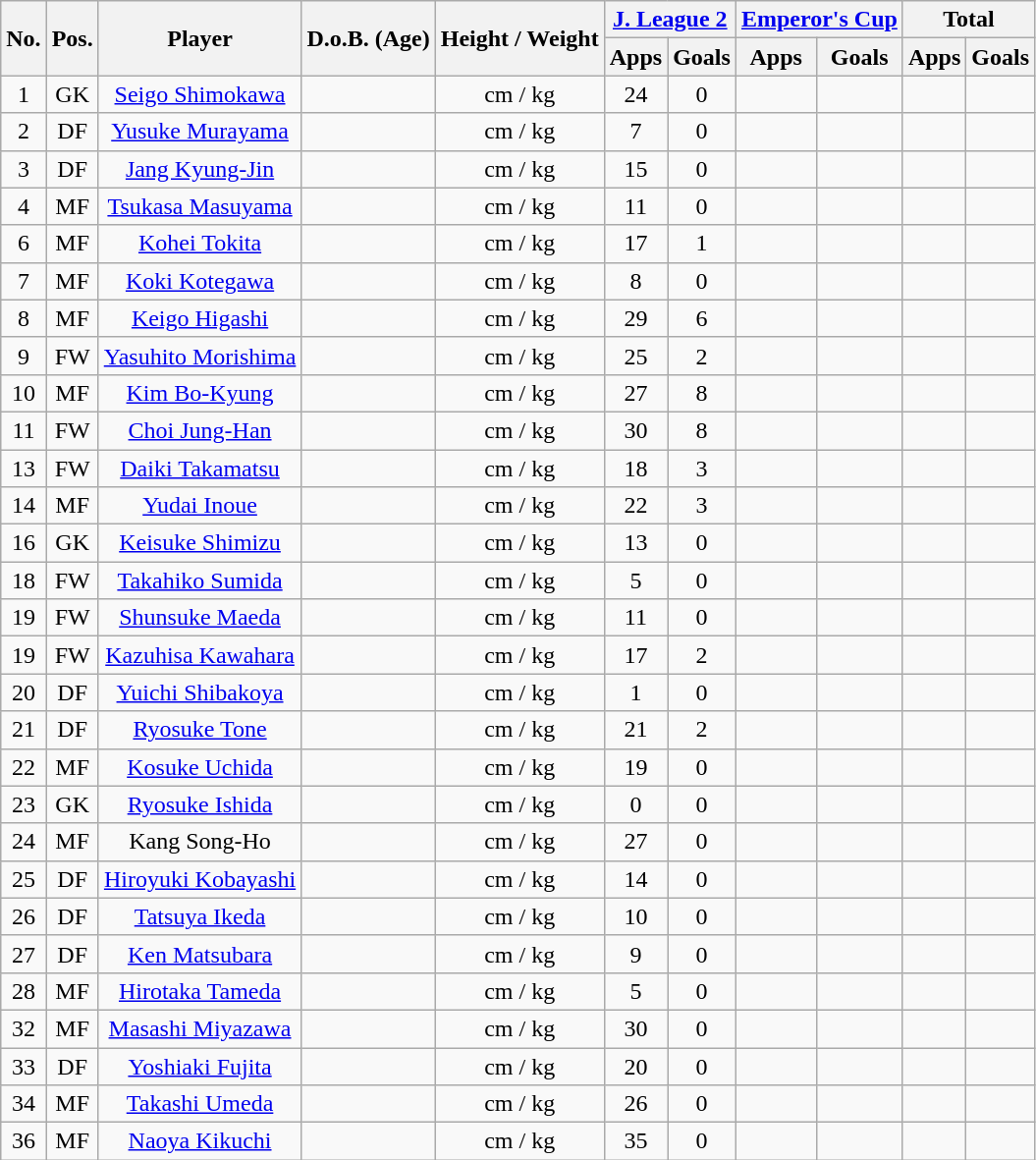<table class="wikitable" style="text-align:center;">
<tr>
<th rowspan="2">No.</th>
<th rowspan="2">Pos.</th>
<th rowspan="2">Player</th>
<th rowspan="2">D.o.B. (Age)</th>
<th rowspan="2">Height / Weight</th>
<th colspan="2"><a href='#'>J. League 2</a></th>
<th colspan="2"><a href='#'>Emperor's Cup</a></th>
<th colspan="2">Total</th>
</tr>
<tr>
<th>Apps</th>
<th>Goals</th>
<th>Apps</th>
<th>Goals</th>
<th>Apps</th>
<th>Goals</th>
</tr>
<tr>
<td>1</td>
<td>GK</td>
<td><a href='#'>Seigo Shimokawa</a></td>
<td></td>
<td>cm / kg</td>
<td>24</td>
<td>0</td>
<td></td>
<td></td>
<td></td>
<td></td>
</tr>
<tr>
<td>2</td>
<td>DF</td>
<td><a href='#'>Yusuke Murayama</a></td>
<td></td>
<td>cm / kg</td>
<td>7</td>
<td>0</td>
<td></td>
<td></td>
<td></td>
<td></td>
</tr>
<tr>
<td>3</td>
<td>DF</td>
<td><a href='#'>Jang Kyung-Jin</a></td>
<td></td>
<td>cm / kg</td>
<td>15</td>
<td>0</td>
<td></td>
<td></td>
<td></td>
<td></td>
</tr>
<tr>
<td>4</td>
<td>MF</td>
<td><a href='#'>Tsukasa Masuyama</a></td>
<td></td>
<td>cm / kg</td>
<td>11</td>
<td>0</td>
<td></td>
<td></td>
<td></td>
<td></td>
</tr>
<tr>
<td>6</td>
<td>MF</td>
<td><a href='#'>Kohei Tokita</a></td>
<td></td>
<td>cm / kg</td>
<td>17</td>
<td>1</td>
<td></td>
<td></td>
<td></td>
<td></td>
</tr>
<tr>
<td>7</td>
<td>MF</td>
<td><a href='#'>Koki Kotegawa</a></td>
<td></td>
<td>cm / kg</td>
<td>8</td>
<td>0</td>
<td></td>
<td></td>
<td></td>
<td></td>
</tr>
<tr>
<td>8</td>
<td>MF</td>
<td><a href='#'>Keigo Higashi</a></td>
<td></td>
<td>cm / kg</td>
<td>29</td>
<td>6</td>
<td></td>
<td></td>
<td></td>
<td></td>
</tr>
<tr>
<td>9</td>
<td>FW</td>
<td><a href='#'>Yasuhito Morishima</a></td>
<td></td>
<td>cm / kg</td>
<td>25</td>
<td>2</td>
<td></td>
<td></td>
<td></td>
<td></td>
</tr>
<tr>
<td>10</td>
<td>MF</td>
<td><a href='#'>Kim Bo-Kyung</a></td>
<td></td>
<td>cm / kg</td>
<td>27</td>
<td>8</td>
<td></td>
<td></td>
<td></td>
<td></td>
</tr>
<tr>
<td>11</td>
<td>FW</td>
<td><a href='#'>Choi Jung-Han</a></td>
<td></td>
<td>cm / kg</td>
<td>30</td>
<td>8</td>
<td></td>
<td></td>
<td></td>
<td></td>
</tr>
<tr>
<td>13</td>
<td>FW</td>
<td><a href='#'>Daiki Takamatsu</a></td>
<td></td>
<td>cm / kg</td>
<td>18</td>
<td>3</td>
<td></td>
<td></td>
<td></td>
<td></td>
</tr>
<tr>
<td>14</td>
<td>MF</td>
<td><a href='#'>Yudai Inoue</a></td>
<td></td>
<td>cm / kg</td>
<td>22</td>
<td>3</td>
<td></td>
<td></td>
<td></td>
<td></td>
</tr>
<tr>
<td>16</td>
<td>GK</td>
<td><a href='#'>Keisuke Shimizu</a></td>
<td></td>
<td>cm / kg</td>
<td>13</td>
<td>0</td>
<td></td>
<td></td>
<td></td>
<td></td>
</tr>
<tr>
<td>18</td>
<td>FW</td>
<td><a href='#'>Takahiko Sumida</a></td>
<td></td>
<td>cm / kg</td>
<td>5</td>
<td>0</td>
<td></td>
<td></td>
<td></td>
<td></td>
</tr>
<tr>
<td>19</td>
<td>FW</td>
<td><a href='#'>Shunsuke Maeda</a></td>
<td></td>
<td>cm / kg</td>
<td>11</td>
<td>0</td>
<td></td>
<td></td>
<td></td>
<td></td>
</tr>
<tr>
<td>19</td>
<td>FW</td>
<td><a href='#'>Kazuhisa Kawahara</a></td>
<td></td>
<td>cm / kg</td>
<td>17</td>
<td>2</td>
<td></td>
<td></td>
<td></td>
<td></td>
</tr>
<tr>
<td>20</td>
<td>DF</td>
<td><a href='#'>Yuichi Shibakoya</a></td>
<td></td>
<td>cm / kg</td>
<td>1</td>
<td>0</td>
<td></td>
<td></td>
<td></td>
<td></td>
</tr>
<tr>
<td>21</td>
<td>DF</td>
<td><a href='#'>Ryosuke Tone</a></td>
<td></td>
<td>cm / kg</td>
<td>21</td>
<td>2</td>
<td></td>
<td></td>
<td></td>
<td></td>
</tr>
<tr>
<td>22</td>
<td>MF</td>
<td><a href='#'>Kosuke Uchida</a></td>
<td></td>
<td>cm / kg</td>
<td>19</td>
<td>0</td>
<td></td>
<td></td>
<td></td>
<td></td>
</tr>
<tr>
<td>23</td>
<td>GK</td>
<td><a href='#'>Ryosuke Ishida</a></td>
<td></td>
<td>cm / kg</td>
<td>0</td>
<td>0</td>
<td></td>
<td></td>
<td></td>
<td></td>
</tr>
<tr>
<td>24</td>
<td>MF</td>
<td>Kang Song-Ho</td>
<td></td>
<td>cm / kg</td>
<td>27</td>
<td>0</td>
<td></td>
<td></td>
<td></td>
<td></td>
</tr>
<tr>
<td>25</td>
<td>DF</td>
<td><a href='#'>Hiroyuki Kobayashi</a></td>
<td></td>
<td>cm / kg</td>
<td>14</td>
<td>0</td>
<td></td>
<td></td>
<td></td>
<td></td>
</tr>
<tr>
<td>26</td>
<td>DF</td>
<td><a href='#'>Tatsuya Ikeda</a></td>
<td></td>
<td>cm / kg</td>
<td>10</td>
<td>0</td>
<td></td>
<td></td>
<td></td>
<td></td>
</tr>
<tr>
<td>27</td>
<td>DF</td>
<td><a href='#'>Ken Matsubara</a></td>
<td></td>
<td>cm / kg</td>
<td>9</td>
<td>0</td>
<td></td>
<td></td>
<td></td>
<td></td>
</tr>
<tr>
<td>28</td>
<td>MF</td>
<td><a href='#'>Hirotaka Tameda</a></td>
<td></td>
<td>cm / kg</td>
<td>5</td>
<td>0</td>
<td></td>
<td></td>
<td></td>
<td></td>
</tr>
<tr>
<td>32</td>
<td>MF</td>
<td><a href='#'>Masashi Miyazawa</a></td>
<td></td>
<td>cm / kg</td>
<td>30</td>
<td>0</td>
<td></td>
<td></td>
<td></td>
<td></td>
</tr>
<tr>
<td>33</td>
<td>DF</td>
<td><a href='#'>Yoshiaki Fujita</a></td>
<td></td>
<td>cm / kg</td>
<td>20</td>
<td>0</td>
<td></td>
<td></td>
<td></td>
<td></td>
</tr>
<tr>
<td>34</td>
<td>MF</td>
<td><a href='#'>Takashi Umeda</a></td>
<td></td>
<td>cm / kg</td>
<td>26</td>
<td>0</td>
<td></td>
<td></td>
<td></td>
<td></td>
</tr>
<tr>
<td>36</td>
<td>MF</td>
<td><a href='#'>Naoya Kikuchi</a></td>
<td></td>
<td>cm / kg</td>
<td>35</td>
<td>0</td>
<td></td>
<td></td>
<td></td>
<td></td>
</tr>
</table>
